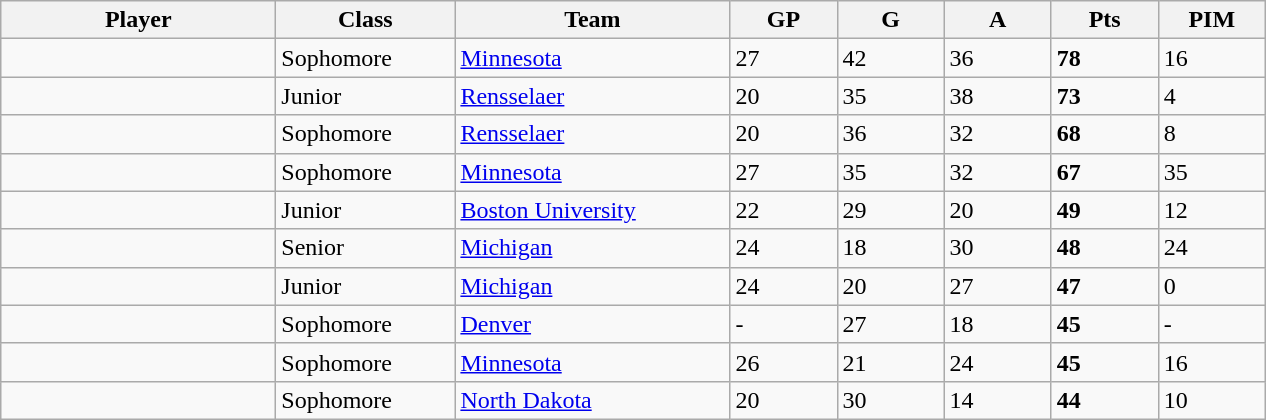<table class="wikitable sortable">
<tr>
<th style="width: 11em;">Player</th>
<th style="width: 7em;">Class</th>
<th style="width: 11em;">Team</th>
<th style="width: 4em;">GP</th>
<th style="width: 4em;">G</th>
<th style="width: 4em;">A</th>
<th style="width: 4em;">Pts</th>
<th style="width: 4em;">PIM</th>
</tr>
<tr>
<td></td>
<td>Sophomore</td>
<td><a href='#'>Minnesota</a></td>
<td>27</td>
<td>42</td>
<td>36</td>
<td><strong>78</strong></td>
<td>16</td>
</tr>
<tr>
<td></td>
<td>Junior</td>
<td><a href='#'>Rensselaer</a></td>
<td>20</td>
<td>35</td>
<td>38</td>
<td><strong>73</strong></td>
<td>4</td>
</tr>
<tr>
<td></td>
<td>Sophomore</td>
<td><a href='#'>Rensselaer</a></td>
<td>20</td>
<td>36</td>
<td>32</td>
<td><strong>68</strong></td>
<td>8</td>
</tr>
<tr>
<td></td>
<td>Sophomore</td>
<td><a href='#'>Minnesota</a></td>
<td>27</td>
<td>35</td>
<td>32</td>
<td><strong>67</strong></td>
<td>35</td>
</tr>
<tr>
<td></td>
<td>Junior</td>
<td><a href='#'>Boston University</a></td>
<td>22</td>
<td>29</td>
<td>20</td>
<td><strong>49</strong></td>
<td>12</td>
</tr>
<tr>
<td></td>
<td>Senior</td>
<td><a href='#'>Michigan</a></td>
<td>24</td>
<td>18</td>
<td>30</td>
<td><strong>48</strong></td>
<td>24</td>
</tr>
<tr>
<td></td>
<td>Junior</td>
<td><a href='#'>Michigan</a></td>
<td>24</td>
<td>20</td>
<td>27</td>
<td><strong>47</strong></td>
<td>0</td>
</tr>
<tr>
<td></td>
<td>Sophomore</td>
<td><a href='#'>Denver</a></td>
<td>-</td>
<td>27</td>
<td>18</td>
<td><strong>45</strong></td>
<td>-</td>
</tr>
<tr>
<td></td>
<td>Sophomore</td>
<td><a href='#'>Minnesota</a></td>
<td>26</td>
<td>21</td>
<td>24</td>
<td><strong>45</strong></td>
<td>16</td>
</tr>
<tr>
<td></td>
<td>Sophomore</td>
<td><a href='#'>North Dakota</a></td>
<td>20</td>
<td>30</td>
<td>14</td>
<td><strong>44</strong></td>
<td>10</td>
</tr>
</table>
